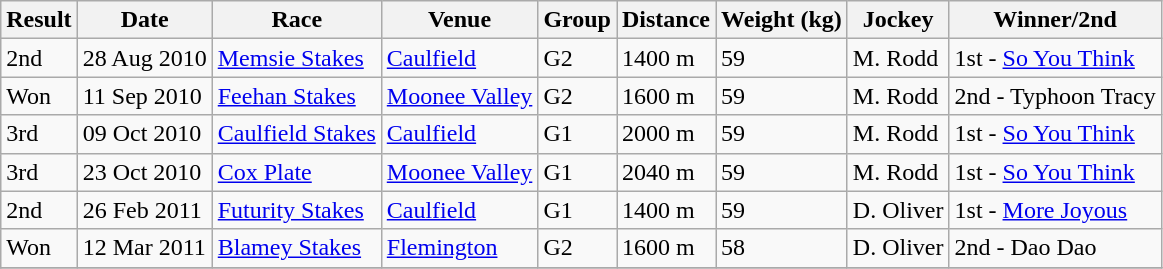<table class="wikitable">
<tr>
<th>Result</th>
<th>Date</th>
<th>Race</th>
<th>Venue</th>
<th>Group</th>
<th>Distance</th>
<th>Weight (kg)</th>
<th>Jockey</th>
<th>Winner/2nd</th>
</tr>
<tr>
<td>2nd</td>
<td>28 Aug 2010</td>
<td><a href='#'>Memsie Stakes</a></td>
<td><a href='#'>Caulfield</a></td>
<td>G2</td>
<td>1400 m</td>
<td>59</td>
<td>M. Rodd</td>
<td>1st - <a href='#'>So You Think</a></td>
</tr>
<tr>
<td>Won</td>
<td>11 Sep 2010</td>
<td><a href='#'>Feehan Stakes</a></td>
<td><a href='#'>Moonee Valley</a></td>
<td>G2</td>
<td>1600 m</td>
<td>59</td>
<td>M. Rodd</td>
<td>2nd - Typhoon Tracy</td>
</tr>
<tr>
<td>3rd</td>
<td>09 Oct 2010</td>
<td><a href='#'>Caulfield Stakes</a></td>
<td><a href='#'>Caulfield</a></td>
<td>G1</td>
<td>2000 m</td>
<td>59</td>
<td>M. Rodd</td>
<td>1st - <a href='#'>So You Think</a></td>
</tr>
<tr>
<td>3rd</td>
<td>23 Oct 2010</td>
<td><a href='#'>Cox Plate</a></td>
<td><a href='#'>Moonee Valley</a></td>
<td>G1</td>
<td>2040 m</td>
<td>59</td>
<td>M. Rodd</td>
<td>1st - <a href='#'>So You Think</a></td>
</tr>
<tr>
<td>2nd</td>
<td>26 Feb 2011</td>
<td><a href='#'>Futurity Stakes</a></td>
<td><a href='#'>Caulfield</a></td>
<td>G1</td>
<td>1400 m</td>
<td>59</td>
<td>D. Oliver</td>
<td>1st - <a href='#'>More Joyous</a></td>
</tr>
<tr>
<td>Won</td>
<td>12 Mar 2011</td>
<td><a href='#'>Blamey Stakes</a></td>
<td><a href='#'>Flemington</a></td>
<td>G2</td>
<td>1600 m</td>
<td>58</td>
<td>D. Oliver</td>
<td>2nd - Dao Dao</td>
</tr>
<tr>
</tr>
</table>
